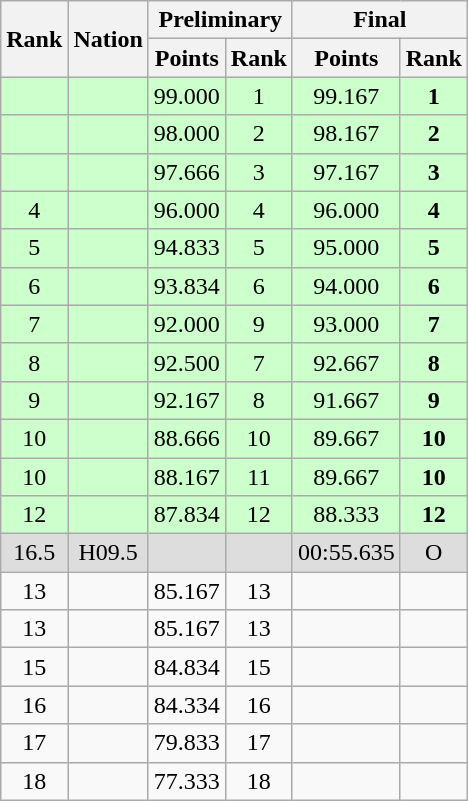<table class="wikitable" style="text-align:center">
<tr>
<th rowspan="2">Rank</th>
<th rowspan="2">Nation</th>
<th colspan="2">Preliminary</th>
<th colspan="2">Final</th>
</tr>
<tr>
<th>Points</th>
<th>Rank</th>
<th>Points</th>
<th>Rank</th>
</tr>
<tr bgcolor=ccffcc>
<td></td>
<td align=left></td>
<td>99.000</td>
<td>1</td>
<td>99.167</td>
<td><strong>1</strong></td>
</tr>
<tr bgcolor=ccffcc>
<td></td>
<td align=left></td>
<td>98.000</td>
<td>2</td>
<td>98.167</td>
<td><strong>2</strong></td>
</tr>
<tr bgcolor=ccffcc>
<td></td>
<td align=left></td>
<td>97.666</td>
<td>3</td>
<td>97.167</td>
<td><strong>3</strong></td>
</tr>
<tr bgcolor=ccffcc>
<td>4</td>
<td align=left></td>
<td>96.000</td>
<td>4</td>
<td>96.000</td>
<td><strong>4</strong></td>
</tr>
<tr bgcolor=ccffcc>
<td>5</td>
<td align=left></td>
<td>94.833</td>
<td>5</td>
<td>95.000</td>
<td><strong>5</strong></td>
</tr>
<tr bgcolor=ccffcc>
<td>6</td>
<td align=left></td>
<td>93.834</td>
<td>6</td>
<td>94.000</td>
<td><strong>6</strong></td>
</tr>
<tr bgcolor=ccffcc>
<td>7</td>
<td align=left></td>
<td>92.000</td>
<td>9</td>
<td>93.000</td>
<td><strong>7</strong></td>
</tr>
<tr bgcolor=ccffcc>
<td>8</td>
<td align=left></td>
<td>92.500</td>
<td>7</td>
<td>92.667</td>
<td><strong>8</strong></td>
</tr>
<tr bgcolor=ccffcc>
<td>9</td>
<td align=left></td>
<td>92.167</td>
<td>8</td>
<td>91.667</td>
<td><strong>9</strong></td>
</tr>
<tr bgcolor=ccffcc>
<td>10</td>
<td align=left></td>
<td>88.666</td>
<td>10</td>
<td>89.667</td>
<td><strong>10</strong></td>
</tr>
<tr bgcolor=ccffcc>
<td>10</td>
<td align=left></td>
<td>88.167</td>
<td>11</td>
<td>89.667</td>
<td><strong>10</strong></td>
</tr>
<tr bgcolor=ccffcc>
<td>12</td>
<td align=left></td>
<td>87.834</td>
<td>12</td>
<td>88.333</td>
<td><strong>12</strong></td>
</tr>
<tr bgcolor=#DDDDDD>
<td><span>16.5</span></td>
<td><span>H09.5</span></td>
<td></td>
<td></td>
<td><span>00:55.635</span></td>
<td><span>O</span></td>
</tr>
<tr>
<td>13</td>
<td align=left></td>
<td>85.167</td>
<td>13</td>
<td></td>
<td></td>
</tr>
<tr>
<td>13</td>
<td align=left></td>
<td>85.167</td>
<td>13</td>
<td></td>
<td></td>
</tr>
<tr>
<td>15</td>
<td align=left></td>
<td>84.834</td>
<td>15</td>
<td></td>
<td></td>
</tr>
<tr>
<td>16</td>
<td align=left></td>
<td>84.334</td>
<td>16</td>
<td></td>
<td></td>
</tr>
<tr>
<td>17</td>
<td align=left></td>
<td>79.833</td>
<td>17</td>
<td></td>
<td></td>
</tr>
<tr>
<td>18</td>
<td align=left></td>
<td>77.333</td>
<td>18</td>
<td></td>
<td></td>
</tr>
</table>
